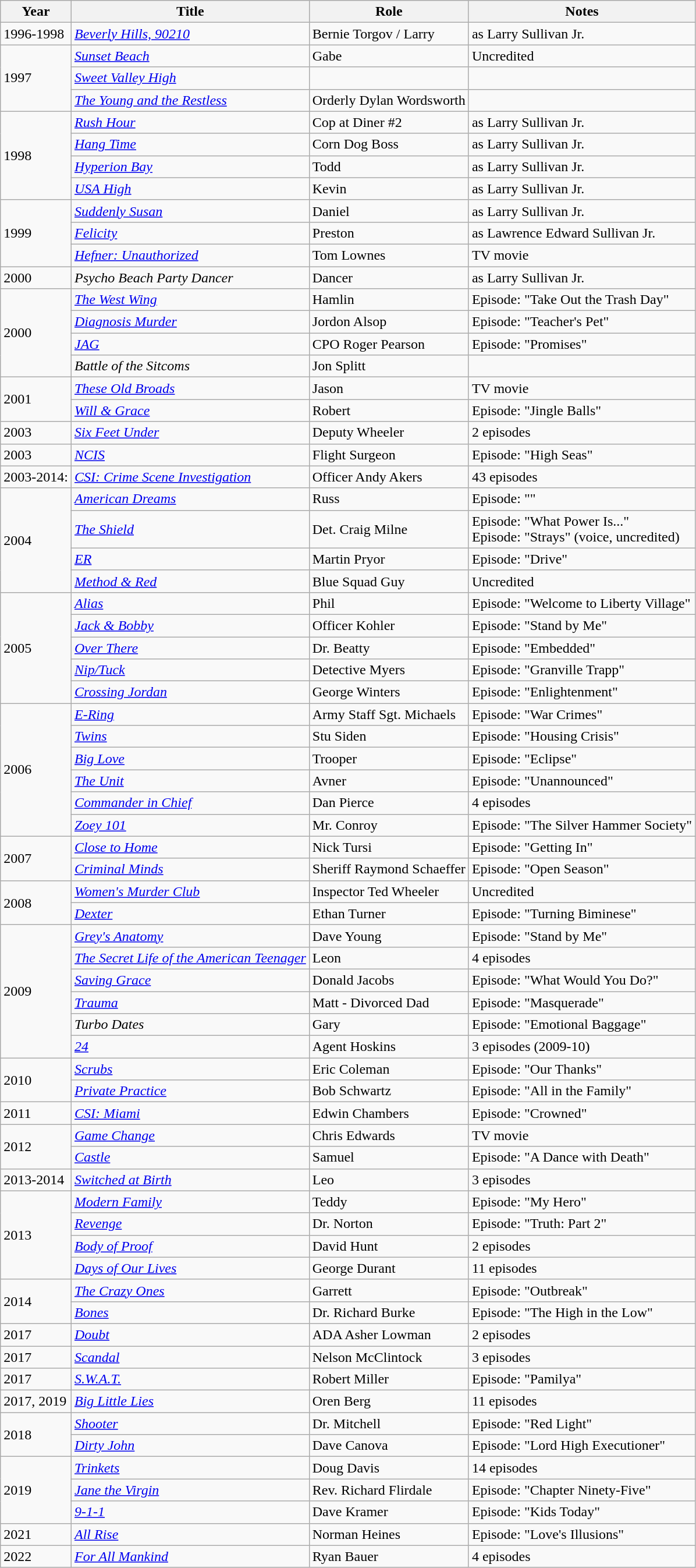<table class="wikitable sortable">
<tr>
<th>Year</th>
<th>Title</th>
<th>Role</th>
<th>Notes</th>
</tr>
<tr>
<td>1996-1998</td>
<td><em><a href='#'>Beverly Hills, 90210</a></em></td>
<td>Bernie Torgov / Larry</td>
<td>as Larry Sullivan Jr.</td>
</tr>
<tr>
<td rowspan=3>1997</td>
<td><em><a href='#'>Sunset Beach</a></em></td>
<td>Gabe</td>
<td>Uncredited</td>
</tr>
<tr>
<td><em><a href='#'>Sweet Valley High</a></em></td>
<td></td>
<td></td>
</tr>
<tr>
<td><em><a href='#'>The Young and the Restless</a></em></td>
<td>Orderly Dylan Wordsworth</td>
<td></td>
</tr>
<tr>
<td rowspan=4>1998</td>
<td><em><a href='#'>Rush Hour</a></em></td>
<td>Cop at Diner #2</td>
<td>as Larry Sullivan Jr.</td>
</tr>
<tr>
<td><em><a href='#'>Hang Time</a></em></td>
<td>Corn Dog Boss</td>
<td>as Larry Sullivan Jr.</td>
</tr>
<tr>
<td><em><a href='#'>Hyperion Bay</a></em></td>
<td>Todd</td>
<td>as Larry Sullivan Jr.</td>
</tr>
<tr>
<td><em><a href='#'>USA High</a></em></td>
<td>Kevin</td>
<td>as Larry Sullivan Jr.</td>
</tr>
<tr>
<td rowspan=3>1999</td>
<td><em><a href='#'>Suddenly Susan</a></em></td>
<td>Daniel</td>
<td>as Larry Sullivan Jr.</td>
</tr>
<tr>
<td><em><a href='#'>Felicity</a></em></td>
<td>Preston</td>
<td>as Lawrence Edward Sullivan Jr.</td>
</tr>
<tr>
<td><em><a href='#'>Hefner: Unauthorized</a></em></td>
<td>Tom Lownes</td>
<td>TV movie</td>
</tr>
<tr>
<td>2000</td>
<td><em>Psycho Beach Party Dancer</em></td>
<td>Dancer</td>
<td>as Larry Sullivan Jr.</td>
</tr>
<tr>
<td rowspan=4>2000</td>
<td><em><a href='#'>The West Wing</a></em></td>
<td>Hamlin</td>
<td>Episode: "Take Out the Trash Day"</td>
</tr>
<tr>
<td><em><a href='#'>Diagnosis Murder</a></em></td>
<td>Jordon Alsop</td>
<td>Episode: "Teacher's Pet"</td>
</tr>
<tr>
<td><em><a href='#'>JAG</a></em></td>
<td>CPO Roger Pearson</td>
<td>Episode: "Promises"</td>
</tr>
<tr>
<td><em>Battle of the Sitcoms</em></td>
<td>Jon Splitt</td>
<td></td>
</tr>
<tr>
<td rowspan=2>2001</td>
<td><em><a href='#'>These Old Broads</a></em></td>
<td>Jason</td>
<td>TV movie</td>
</tr>
<tr>
<td><em><a href='#'>Will & Grace</a></em></td>
<td>Robert</td>
<td>Episode: "Jingle Balls"</td>
</tr>
<tr>
<td>2003</td>
<td><em><a href='#'>Six Feet Under</a></em></td>
<td>Deputy Wheeler</td>
<td>2 episodes</td>
</tr>
<tr>
<td>2003</td>
<td><em><a href='#'>NCIS</a></em></td>
<td>Flight Surgeon</td>
<td>Episode: "High Seas"</td>
</tr>
<tr>
<td>2003-2014:</td>
<td><em><a href='#'>CSI: Crime Scene Investigation</a></em></td>
<td>Officer Andy Akers</td>
<td>43 episodes</td>
</tr>
<tr>
<td rowspan=4>2004</td>
<td><em><a href='#'>American Dreams</a></em></td>
<td>Russ</td>
<td>Episode: ""</td>
</tr>
<tr>
<td><em><a href='#'>The Shield</a></em></td>
<td>Det. Craig Milne</td>
<td>Episode: "What Power Is..." <br> Episode: "Strays" (voice, uncredited)</td>
</tr>
<tr>
<td><em><a href='#'>ER</a></em></td>
<td>Martin Pryor</td>
<td>Episode: "Drive"</td>
</tr>
<tr>
<td><em><a href='#'>Method & Red</a></em></td>
<td>Blue Squad Guy</td>
<td>Uncredited</td>
</tr>
<tr>
<td rowspan=5>2005</td>
<td><em><a href='#'>Alias</a></em></td>
<td>Phil</td>
<td>Episode: "Welcome to Liberty Village"</td>
</tr>
<tr>
<td><em><a href='#'>Jack & Bobby</a></em></td>
<td>Officer Kohler</td>
<td>Episode: "Stand by Me"</td>
</tr>
<tr>
<td><em><a href='#'>Over There</a></em></td>
<td>Dr. Beatty</td>
<td>Episode: "Embedded"</td>
</tr>
<tr>
<td><em><a href='#'>Nip/Tuck</a></em></td>
<td>Detective Myers</td>
<td>Episode: "Granville Trapp"</td>
</tr>
<tr>
<td><em><a href='#'>Crossing Jordan</a></em></td>
<td>George Winters</td>
<td>Episode: "Enlightenment"</td>
</tr>
<tr>
<td rowspan=6>2006</td>
<td><em><a href='#'>E-Ring</a></em></td>
<td>Army Staff Sgt. Michaels</td>
<td>Episode: "War Crimes"</td>
</tr>
<tr>
<td><em><a href='#'>Twins</a></em></td>
<td>Stu Siden</td>
<td>Episode: "Housing Crisis"</td>
</tr>
<tr>
<td><em><a href='#'>Big Love</a></em></td>
<td>Trooper</td>
<td>Episode: "Eclipse"</td>
</tr>
<tr>
<td><em><a href='#'>The Unit</a></em></td>
<td>Avner</td>
<td>Episode: "Unannounced"</td>
</tr>
<tr>
<td><em><a href='#'>Commander in Chief</a></em></td>
<td>Dan Pierce</td>
<td>4 episodes</td>
</tr>
<tr>
<td><em><a href='#'>Zoey 101</a></em></td>
<td>Mr. Conroy</td>
<td>Episode: "The Silver Hammer Society"</td>
</tr>
<tr>
<td rowspan=2>2007</td>
<td><em><a href='#'>Close to Home</a></em></td>
<td>Nick Tursi</td>
<td>Episode: "Getting In"</td>
</tr>
<tr>
<td><em><a href='#'>Criminal Minds</a></em></td>
<td>Sheriff Raymond Schaeffer</td>
<td>Episode: "Open Season"</td>
</tr>
<tr>
<td rowspan=2>2008</td>
<td><em><a href='#'>Women's Murder Club</a></em></td>
<td>Inspector Ted Wheeler</td>
<td>Uncredited</td>
</tr>
<tr>
<td><em><a href='#'>Dexter</a></em></td>
<td>Ethan Turner</td>
<td>Episode: "Turning Biminese"</td>
</tr>
<tr>
<td rowspan=6>2009</td>
<td><em><a href='#'>Grey's Anatomy</a></em></td>
<td>Dave Young</td>
<td>Episode: "Stand by Me"</td>
</tr>
<tr>
<td><em><a href='#'>The Secret Life of the American Teenager</a></em></td>
<td>Leon</td>
<td>4 episodes</td>
</tr>
<tr>
<td><em><a href='#'>Saving Grace</a></em></td>
<td>Donald Jacobs</td>
<td>Episode: "What Would You Do?"</td>
</tr>
<tr>
<td><em><a href='#'>Trauma</a></em></td>
<td>Matt - Divorced Dad</td>
<td>Episode: "Masquerade"</td>
</tr>
<tr>
<td><em>Turbo Dates</em></td>
<td>Gary</td>
<td>Episode: "Emotional Baggage"</td>
</tr>
<tr>
<td><em><a href='#'>24</a></em></td>
<td>Agent Hoskins</td>
<td>3 episodes (2009-10)</td>
</tr>
<tr>
<td rowspan=2>2010</td>
<td><em><a href='#'>Scrubs</a></em></td>
<td>Eric Coleman</td>
<td>Episode: "Our Thanks"</td>
</tr>
<tr>
<td><em><a href='#'>Private Practice</a></em></td>
<td>Bob Schwartz</td>
<td>Episode: "All in the Family"</td>
</tr>
<tr>
<td>2011</td>
<td><em><a href='#'>CSI: Miami</a></em></td>
<td>Edwin Chambers</td>
<td>Episode: "Crowned"</td>
</tr>
<tr>
<td rowspan=2>2012</td>
<td><em><a href='#'>Game Change</a></em></td>
<td>Chris Edwards</td>
<td>TV movie</td>
</tr>
<tr>
<td><em><a href='#'>Castle</a></em></td>
<td>Samuel </td>
<td>Episode: "A Dance with Death"</td>
</tr>
<tr>
<td>2013-2014</td>
<td><em><a href='#'>Switched at Birth</a></em></td>
<td>Leo</td>
<td>3 episodes</td>
</tr>
<tr>
<td rowspan=4>2013</td>
<td><em><a href='#'>Modern Family</a></em></td>
<td>Teddy</td>
<td>Episode: "My Hero"</td>
</tr>
<tr>
<td><em><a href='#'>Revenge</a></em></td>
<td>Dr. Norton</td>
<td>Episode: "Truth: Part 2"</td>
</tr>
<tr>
<td><em><a href='#'>Body of Proof</a></em></td>
<td>David Hunt</td>
<td>2 episodes</td>
</tr>
<tr>
<td><em><a href='#'>Days of Our Lives</a></em></td>
<td>George Durant</td>
<td>11 episodes</td>
</tr>
<tr>
<td rowspan=2>2014</td>
<td><em><a href='#'>The Crazy Ones</a></em></td>
<td>Garrett</td>
<td>Episode: "Outbreak"</td>
</tr>
<tr>
<td><em><a href='#'>Bones</a></em></td>
<td>Dr. Richard Burke</td>
<td>Episode: "The High in the Low"</td>
</tr>
<tr>
<td>2017</td>
<td><em><a href='#'>Doubt</a></em></td>
<td>ADA Asher Lowman</td>
<td>2 episodes</td>
</tr>
<tr>
<td>2017</td>
<td><em><a href='#'>Scandal</a></em></td>
<td>Nelson McClintock</td>
<td>3 episodes</td>
</tr>
<tr>
<td>2017</td>
<td><em><a href='#'>S.W.A.T.</a></em></td>
<td>Robert Miller</td>
<td>Episode: "Pamilya"</td>
</tr>
<tr>
<td>2017, 2019</td>
<td><em><a href='#'>Big Little Lies</a></em></td>
<td>Oren Berg</td>
<td>11 episodes</td>
</tr>
<tr>
<td rowspan=2>2018</td>
<td><em><a href='#'>Shooter</a></em></td>
<td>Dr. Mitchell</td>
<td>Episode: "Red Light"</td>
</tr>
<tr>
<td><em><a href='#'>Dirty John</a></em></td>
<td>Dave Canova</td>
<td>Episode: "Lord High Executioner"</td>
</tr>
<tr>
<td rowspan=3>2019</td>
<td><em><a href='#'>Trinkets</a></em></td>
<td>Doug Davis</td>
<td>14 episodes</td>
</tr>
<tr>
<td><em><a href='#'>Jane the Virgin</a></em></td>
<td>Rev. Richard Flirdale</td>
<td>Episode: "Chapter Ninety-Five"</td>
</tr>
<tr>
<td><em><a href='#'>9-1-1</a></em></td>
<td>Dave Kramer</td>
<td>Episode: "Kids Today"</td>
</tr>
<tr>
<td>2021</td>
<td><em><a href='#'>All Rise</a></em></td>
<td>Norman Heines</td>
<td>Episode: "Love's Illusions"</td>
</tr>
<tr>
<td>2022</td>
<td><em><a href='#'>For All Mankind</a></em></td>
<td>Ryan Bauer</td>
<td>4 episodes</td>
</tr>
</table>
